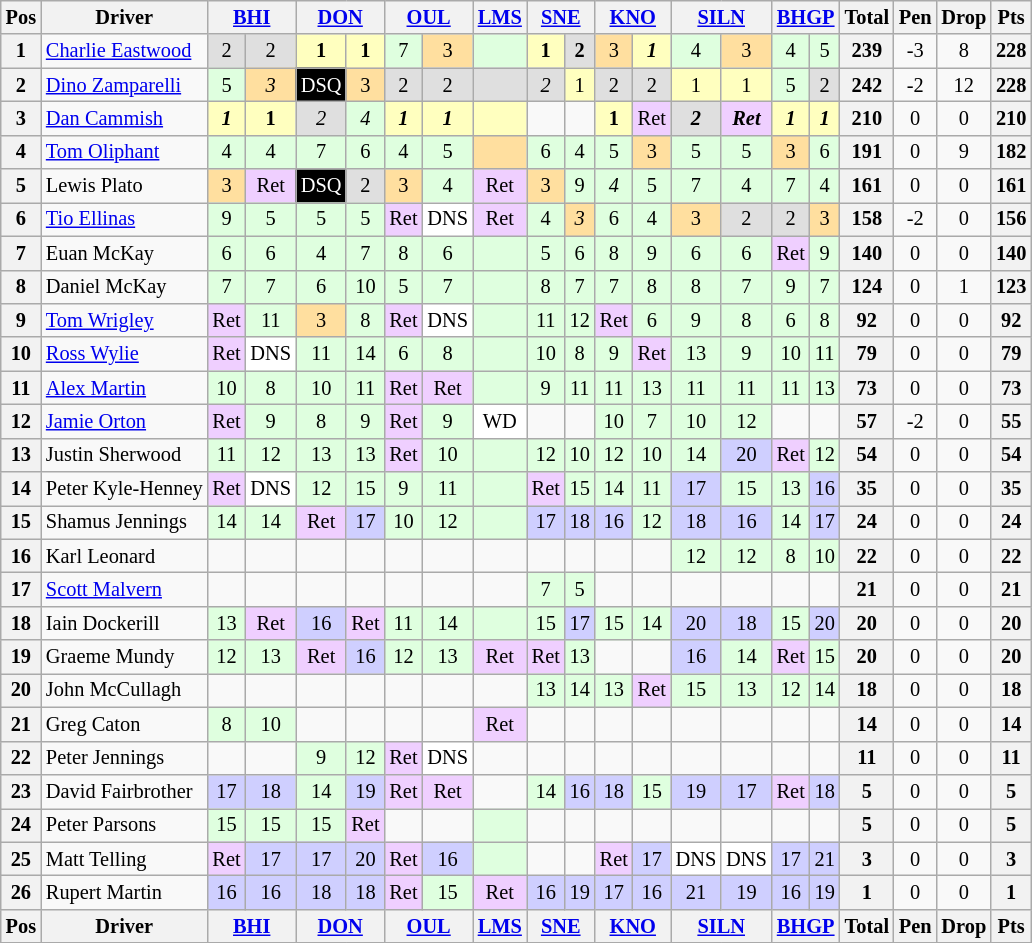<table class="wikitable" style="font-size: 85%; text-align: center;">
<tr valign="top">
<th valign="middle">Pos</th>
<th valign="middle">Driver</th>
<th colspan="2"><a href='#'>BHI</a></th>
<th colspan="2"><a href='#'>DON</a></th>
<th colspan="2"><a href='#'>OUL</a></th>
<th colspan="1"><a href='#'>LMS</a></th>
<th colspan="2"><a href='#'>SNE</a></th>
<th colspan="2"><a href='#'>KNO</a></th>
<th colspan="2"><a href='#'>SILN</a></th>
<th colspan="2"><a href='#'>BHGP</a></th>
<th valign="middle">Total</th>
<th valign="middle">Pen</th>
<th valign="middle">Drop</th>
<th valign="middle">Pts</th>
</tr>
<tr>
<th>1</th>
<td align=left> <a href='#'>Charlie Eastwood</a></td>
<td style="background:#DFDFDF;">2</td>
<td style="background:#DFDFDF;">2</td>
<td style="background:#FFFFBF;"><strong>1</strong></td>
<td style="background:#FFFFBF;"><strong>1</strong></td>
<td style="background:#DFFFDF;">7</td>
<td style="background:#FFDF9F;">3</td>
<td style="background:#DFFFDF;"><em></em></td>
<td style="background:#FFFFBF;"><strong>1</strong></td>
<td style="background:#DFDFDF;"><strong>2</strong></td>
<td style="background:#FFDF9F;">3</td>
<td style="background:#FFFFBF;"><strong><em>1</em></strong></td>
<td style="background:#DFFFDF;">4</td>
<td style="background:#FFDF9F;">3</td>
<td style="background:#DFFFDF;">4</td>
<td style="background:#DFFFDF;">5</td>
<th>239</th>
<td>-3</td>
<td>8</td>
<th>228</th>
</tr>
<tr>
<th>2</th>
<td align=left> <a href='#'>Dino Zamparelli</a></td>
<td style="background:#DFFFDF;">5</td>
<td style="background:#FFDF9F;"><em>3</em></td>
<td style="background:#000000; color:white;">DSQ</td>
<td style="background:#FFDF9F;">3</td>
<td style="background:#DFDFDF;">2</td>
<td style="background:#DFDFDF;">2</td>
<td style="background:#DFDFDF;"><strong></strong></td>
<td style="background:#DFDFDF;"><em>2</em></td>
<td style="background:#FFFFBF;">1</td>
<td style="background:#DFDFDF;">2</td>
<td style="background:#DFDFDF;">2</td>
<td style="background:#FFFFBF;">1</td>
<td style="background:#FFFFBF;">1</td>
<td style="background:#DFFFDF;">5</td>
<td style="background:#DFDFDF;">2</td>
<th>242</th>
<td>-2</td>
<td>12</td>
<th>228</th>
</tr>
<tr>
<th>3</th>
<td align=left> <a href='#'>Dan Cammish</a></td>
<td style="background:#FFFFBF;"><strong><em>1</em></strong></td>
<td style="background:#FFFFBF;"><strong>1</strong></td>
<td style="background:#DFDFDF;"><em>2</em></td>
<td style="background:#DFFFDF;"><em>4</em></td>
<td style="background:#FFFFBF;"><strong><em>1</em></strong></td>
<td style="background:#FFFFBF;"><strong><em>1</em></strong></td>
<td style="background:#FFFFBF;"></td>
<td></td>
<td></td>
<td style="background:#FFFFBF;"><strong>1</strong></td>
<td style="background:#EFCFFF;">Ret</td>
<td style="background:#DFDFDF;"><strong><em>2</em></strong></td>
<td style="background:#EFCFFF;"><strong><em>Ret</em></strong></td>
<td style="background:#FFFFBF;"><strong><em>1</em></strong></td>
<td style="background:#FFFFBF;"><strong><em>1</em></strong></td>
<th>210</th>
<td>0</td>
<td>0</td>
<th>210</th>
</tr>
<tr>
<th>4</th>
<td align=left> <a href='#'>Tom Oliphant</a></td>
<td style="background:#DFFFDF;">4</td>
<td style="background:#DFFFDF;">4</td>
<td style="background:#DFFFDF;">7</td>
<td style="background:#DFFFDF;">6</td>
<td style="background:#DFFFDF;">4</td>
<td style="background:#DFFFDF;">5</td>
<td style="background:#FFDF9F;"></td>
<td style="background:#DFFFDF;">6</td>
<td style="background:#DFFFDF;">4</td>
<td style="background:#DFFFDF;">5</td>
<td style="background:#FFDF9F;">3</td>
<td style="background:#DFFFDF;">5</td>
<td style="background:#DFFFDF;">5</td>
<td style="background:#FFDF9F;">3</td>
<td style="background:#DFFFDF;">6</td>
<th>191</th>
<td>0</td>
<td>9</td>
<th>182</th>
</tr>
<tr>
<th>5</th>
<td align=left> Lewis Plato</td>
<td style="background:#FFDF9F;">3</td>
<td style="background:#EFCFFF;">Ret</td>
<td style="background:#000000; color:white;">DSQ</td>
<td style="background:#DFDFDF;">2</td>
<td style="background:#FFDF9F;">3</td>
<td style="background:#DFFFDF;">4</td>
<td style="background:#EFCFFF;">Ret</td>
<td style="background:#FFDF9F;">3</td>
<td style="background:#DFFFDF;">9</td>
<td style="background:#DFFFDF;"><em>4</em></td>
<td style="background:#DFFFDF;">5</td>
<td style="background:#DFFFDF;">7</td>
<td style="background:#DFFFDF;">4</td>
<td style="background:#DFFFDF;">7</td>
<td style="background:#DFFFDF;">4</td>
<th>161</th>
<td>0</td>
<td>0</td>
<th>161</th>
</tr>
<tr>
<th>6</th>
<td align=left> <a href='#'>Tio Ellinas</a></td>
<td style="background:#DFFFDF;">9</td>
<td style="background:#DFFFDF;">5</td>
<td style="background:#DFFFDF;">5</td>
<td style="background:#DFFFDF;">5</td>
<td style="background:#EFCFFF;">Ret</td>
<td style="background:#FFFFFF;">DNS</td>
<td style="background:#EFCFFF;">Ret</td>
<td style="background:#DFFFDF;">4</td>
<td style="background:#FFDF9F;"><em>3</em></td>
<td style="background:#DFFFDF;">6</td>
<td style="background:#DFFFDF;">4</td>
<td style="background:#FFDF9F;">3</td>
<td style="background:#DFDFDF;">2</td>
<td style="background:#DFDFDF;">2</td>
<td style="background:#FFDF9F;">3</td>
<th>158</th>
<td>-2</td>
<td>0</td>
<th>156</th>
</tr>
<tr>
<th>7</th>
<td align=left> Euan McKay</td>
<td style="background:#DFFFDF;">6</td>
<td style="background:#DFFFDF;">6</td>
<td style="background:#DFFFDF;">4</td>
<td style="background:#DFFFDF;">7</td>
<td style="background:#DFFFDF;">8</td>
<td style="background:#DFFFDF;">6</td>
<td style="background:#DFFFDF;"></td>
<td style="background:#DFFFDF;">5</td>
<td style="background:#DFFFDF;">6</td>
<td style="background:#DFFFDF;">8</td>
<td style="background:#DFFFDF;">9</td>
<td style="background:#DFFFDF;">6</td>
<td style="background:#DFFFDF;">6</td>
<td style="background:#EFCFFF;">Ret</td>
<td style="background:#DFFFDF;">9</td>
<th>140</th>
<td>0</td>
<td>0</td>
<th>140</th>
</tr>
<tr>
<th>8</th>
<td align=left> Daniel McKay</td>
<td style="background:#DFFFDF;">7</td>
<td style="background:#DFFFDF;">7</td>
<td style="background:#DFFFDF;">6</td>
<td style="background:#DFFFDF;">10</td>
<td style="background:#DFFFDF;">5</td>
<td style="background:#DFFFDF;">7</td>
<td style="background:#DFFFDF;"></td>
<td style="background:#DFFFDF;">8</td>
<td style="background:#DFFFDF;">7</td>
<td style="background:#DFFFDF;">7</td>
<td style="background:#DFFFDF;">8</td>
<td style="background:#DFFFDF;">8</td>
<td style="background:#DFFFDF;">7</td>
<td style="background:#DFFFDF;">9</td>
<td style="background:#DFFFDF;">7</td>
<th>124</th>
<td>0</td>
<td>1</td>
<th>123</th>
</tr>
<tr>
<th>9</th>
<td align=left> <a href='#'>Tom Wrigley</a></td>
<td style="background:#EFCFFF;">Ret</td>
<td style="background:#DFFFDF;">11</td>
<td style="background:#FFDF9F;">3</td>
<td style="background:#DFFFDF;">8</td>
<td style="background:#EFCFFF;">Ret</td>
<td style="background:#FFFFFF;">DNS</td>
<td style="background:#DFFFDF;"></td>
<td style="background:#DFFFDF;">11</td>
<td style="background:#DFFFDF;">12</td>
<td style="background:#EFCFFF;">Ret</td>
<td style="background:#DFFFDF;">6</td>
<td style="background:#DFFFDF;">9</td>
<td style="background:#DFFFDF;">8</td>
<td style="background:#DFFFDF;">6</td>
<td style="background:#DFFFDF;">8</td>
<th>92</th>
<td>0</td>
<td>0</td>
<th>92</th>
</tr>
<tr>
<th>10</th>
<td align=left> <a href='#'>Ross Wylie</a></td>
<td style="background:#EFCFFF;">Ret</td>
<td style="background:#FFFFFF;">DNS</td>
<td style="background:#DFFFDF;">11</td>
<td style="background:#DFFFDF;">14</td>
<td style="background:#DFFFDF;">6</td>
<td style="background:#DFFFDF;">8</td>
<td style="background:#DFFFDF;"></td>
<td style="background:#DFFFDF;">10</td>
<td style="background:#DFFFDF;">8</td>
<td style="background:#DFFFDF;">9</td>
<td style="background:#EFCFFF;">Ret</td>
<td style="background:#DFFFDF;">13</td>
<td style="background:#DFFFDF;">9</td>
<td style="background:#DFFFDF;">10</td>
<td style="background:#DFFFDF;">11</td>
<th>79</th>
<td>0</td>
<td>0</td>
<th>79</th>
</tr>
<tr>
<th>11</th>
<td align=left> <a href='#'>Alex Martin</a></td>
<td style="background:#DFFFDF;">10</td>
<td style="background:#DFFFDF;">8</td>
<td style="background:#DFFFDF;">10</td>
<td style="background:#DFFFDF;">11</td>
<td style="background:#EFCFFF;">Ret</td>
<td style="background:#EFCFFF;">Ret</td>
<td style="background:#DFFFDF;"></td>
<td style="background:#DFFFDF;">9</td>
<td style="background:#DFFFDF;">11</td>
<td style="background:#DFFFDF;">11</td>
<td style="background:#DFFFDF;">13</td>
<td style="background:#DFFFDF;">11</td>
<td style="background:#DFFFDF;">11</td>
<td style="background:#DFFFDF;">11</td>
<td style="background:#DFFFDF;">13</td>
<th>73</th>
<td>0</td>
<td>0</td>
<th>73</th>
</tr>
<tr>
<th>12</th>
<td align=left> <a href='#'>Jamie Orton</a></td>
<td style="background:#EFCFFF;">Ret</td>
<td style="background:#DFFFDF;">9</td>
<td style="background:#DFFFDF;">8</td>
<td style="background:#DFFFDF;">9</td>
<td style="background:#EFCFFF;">Ret</td>
<td style="background:#DFFFDF;">9</td>
<td style="background:#FFFFFF;">WD</td>
<td></td>
<td></td>
<td style="background:#DFFFDF;">10</td>
<td style="background:#DFFFDF;">7</td>
<td style="background:#DFFFDF;">10</td>
<td style="background:#DFFFDF;">12</td>
<td></td>
<td></td>
<th>57</th>
<td>-2</td>
<td>0</td>
<th>55</th>
</tr>
<tr>
<th>13</th>
<td align=left> Justin Sherwood</td>
<td style="background:#DFFFDF;">11</td>
<td style="background:#DFFFDF;">12</td>
<td style="background:#DFFFDF;">13</td>
<td style="background:#DFFFDF;">13</td>
<td style="background:#EFCFFF;">Ret</td>
<td style="background:#DFFFDF;">10</td>
<td style="background:#DFFFDF;"></td>
<td style="background:#DFFFDF;">12</td>
<td style="background:#DFFFDF;">10</td>
<td style="background:#DFFFDF;">12</td>
<td style="background:#DFFFDF;">10</td>
<td style="background:#DFFFDF;">14</td>
<td style="background:#CFCFFF;">20</td>
<td style="background:#EFCFFF;">Ret</td>
<td style="background:#DFFFDF;">12</td>
<th>54</th>
<td>0</td>
<td>0</td>
<th>54</th>
</tr>
<tr>
<th>14</th>
<td align=left nowrap> Peter Kyle-Henney</td>
<td style="background:#EFCFFF;">Ret</td>
<td style="background:#FFFFFF;">DNS</td>
<td style="background:#DFFFDF;">12</td>
<td style="background:#DFFFDF;">15</td>
<td style="background:#DFFFDF;">9</td>
<td style="background:#DFFFDF;">11</td>
<td style="background:#DFFFDF;"></td>
<td style="background:#EFCFFF;">Ret</td>
<td style="background:#DFFFDF;">15</td>
<td style="background:#DFFFDF;">14</td>
<td style="background:#DFFFDF;">11</td>
<td style="background:#CFCFFF;">17</td>
<td style="background:#DFFFDF;">15</td>
<td style="background:#DFFFDF;">13</td>
<td style="background:#CFCFFF;">16</td>
<th>35</th>
<td>0</td>
<td>0</td>
<th>35</th>
</tr>
<tr>
<th>15</th>
<td align=left> Shamus Jennings</td>
<td style="background:#DFFFDF;">14</td>
<td style="background:#DFFFDF;">14</td>
<td style="background:#EFCFFF;">Ret</td>
<td style="background:#CFCFFF;">17</td>
<td style="background:#DFFFDF;">10</td>
<td style="background:#DFFFDF;">12</td>
<td style="background:#DFFFDF;"></td>
<td style="background:#CFCFFF;">17</td>
<td style="background:#CFCFFF;">18</td>
<td style="background:#CFCFFF;">16</td>
<td style="background:#DFFFDF;">12</td>
<td style="background:#CFCFFF;">18</td>
<td style="background:#CFCFFF;">16</td>
<td style="background:#DFFFDF;">14</td>
<td style="background:#CFCFFF;">17</td>
<th>24</th>
<td>0</td>
<td>0</td>
<th>24</th>
</tr>
<tr>
<th>16</th>
<td align=left> Karl Leonard</td>
<td></td>
<td></td>
<td></td>
<td></td>
<td></td>
<td></td>
<td></td>
<td></td>
<td></td>
<td></td>
<td></td>
<td style="background:#DFFFDF;">12</td>
<td style="background:#DFFFDF;">12</td>
<td style="background:#DFFFDF;">8</td>
<td style="background:#DFFFDF;">10</td>
<th>22</th>
<td>0</td>
<td>0</td>
<th>22</th>
</tr>
<tr>
<th>17</th>
<td align=left> <a href='#'>Scott Malvern</a></td>
<td></td>
<td></td>
<td></td>
<td></td>
<td></td>
<td></td>
<td></td>
<td style="background:#DFFFDF;">7</td>
<td style="background:#DFFFDF;">5</td>
<td></td>
<td></td>
<td></td>
<td></td>
<td></td>
<td></td>
<th>21</th>
<td>0</td>
<td>0</td>
<th>21</th>
</tr>
<tr>
<th>18</th>
<td align=left> Iain Dockerill</td>
<td style="background:#DFFFDF;">13</td>
<td style="background:#EFCFFF;">Ret</td>
<td style="background:#CFCFFF;">16</td>
<td style="background:#EFCFFF;">Ret</td>
<td style="background:#DFFFDF;">11</td>
<td style="background:#DFFFDF;">14</td>
<td style="background:#DFFFDF;"></td>
<td style="background:#DFFFDF;">15</td>
<td style="background:#CFCFFF;">17</td>
<td style="background:#DFFFDF;">15</td>
<td style="background:#DFFFDF;">14</td>
<td style="background:#CFCFFF;">20</td>
<td style="background:#CFCFFF;">18</td>
<td style="background:#DFFFDF;">15</td>
<td style="background:#CFCFFF;">20</td>
<th>20</th>
<td>0</td>
<td>0</td>
<th>20</th>
</tr>
<tr>
<th>19</th>
<td align=left> Graeme Mundy</td>
<td style="background:#DFFFDF;">12</td>
<td style="background:#DFFFDF;">13</td>
<td style="background:#EFCFFF;">Ret</td>
<td style="background:#CFCFFF;">16</td>
<td style="background:#DFFFDF;">12</td>
<td style="background:#DFFFDF;">13</td>
<td style="background:#EFCFFF;">Ret</td>
<td style="background:#EFCFFF;">Ret</td>
<td style="background:#DFFFDF;">13</td>
<td></td>
<td></td>
<td style="background:#CFCFFF;">16</td>
<td style="background:#DFFFDF;">14</td>
<td style="background:#EFCFFF;">Ret</td>
<td style="background:#DFFFDF;">15</td>
<th>20</th>
<td>0</td>
<td>0</td>
<th>20</th>
</tr>
<tr>
<th>20</th>
<td align=left> John McCullagh</td>
<td></td>
<td></td>
<td></td>
<td></td>
<td></td>
<td></td>
<td></td>
<td style="background:#DFFFDF;">13</td>
<td style="background:#DFFFDF;">14</td>
<td style="background:#DFFFDF;">13</td>
<td style="background:#EFCFFF;">Ret</td>
<td style="background:#DFFFDF;">15</td>
<td style="background:#DFFFDF;">13</td>
<td style="background:#DFFFDF;">12</td>
<td style="background:#DFFFDF;">14</td>
<th>18</th>
<td>0</td>
<td>0</td>
<th>18</th>
</tr>
<tr>
<th>21</th>
<td align=left> Greg Caton</td>
<td style="background:#DFFFDF;">8</td>
<td style="background:#DFFFDF;">10</td>
<td></td>
<td></td>
<td></td>
<td></td>
<td style="background:#EFCFFF;">Ret</td>
<td></td>
<td></td>
<td></td>
<td></td>
<td></td>
<td></td>
<td></td>
<td></td>
<th>14</th>
<td>0</td>
<td>0</td>
<th>14</th>
</tr>
<tr>
<th>22</th>
<td align=left> Peter Jennings</td>
<td></td>
<td></td>
<td style="background:#DFFFDF;">9</td>
<td style="background:#DFFFDF;">12</td>
<td style="background:#EFCFFF;">Ret</td>
<td style="background:#FFFFFF;">DNS</td>
<td></td>
<td></td>
<td></td>
<td></td>
<td></td>
<td></td>
<td></td>
<td></td>
<td></td>
<th>11</th>
<td>0</td>
<td>0</td>
<th>11</th>
</tr>
<tr>
<th>23</th>
<td align=left> David Fairbrother</td>
<td style="background:#CFCFFF;">17</td>
<td style="background:#CFCFFF;">18</td>
<td style="background:#DFFFDF;">14</td>
<td style="background:#CFCFFF;">19</td>
<td style="background:#EFCFFF;">Ret</td>
<td style="background:#EFCFFF;">Ret</td>
<td></td>
<td style="background:#DFFFDF;">14</td>
<td style="background:#CFCFFF;">16</td>
<td style="background:#CFCFFF;">18</td>
<td style="background:#DFFFDF;">15</td>
<td style="background:#CFCFFF;">19</td>
<td style="background:#CFCFFF;">17</td>
<td style="background:#EFCFFF;">Ret</td>
<td style="background:#CFCFFF;">18</td>
<th>5</th>
<td>0</td>
<td>0</td>
<th>5</th>
</tr>
<tr>
<th>24</th>
<td align=left> Peter Parsons</td>
<td style="background:#DFFFDF;">15</td>
<td style="background:#DFFFDF;">15</td>
<td style="background:#DFFFDF;">15</td>
<td style="background:#EFCFFF;">Ret</td>
<td></td>
<td></td>
<td style="background:#DFFFDF;"></td>
<td></td>
<td></td>
<td></td>
<td></td>
<td></td>
<td></td>
<td></td>
<td></td>
<th>5</th>
<td>0</td>
<td>0</td>
<th>5</th>
</tr>
<tr>
<th>25</th>
<td align=left> Matt Telling</td>
<td style="background:#EFCFFF;">Ret</td>
<td style="background:#CFCFFF;">17</td>
<td style="background:#CFCFFF;">17</td>
<td style="background:#CFCFFF;">20</td>
<td style="background:#EFCFFF;">Ret</td>
<td style="background:#CFCFFF;">16</td>
<td style="background:#DFFFDF;"></td>
<td></td>
<td></td>
<td style="background:#EFCFFF;">Ret</td>
<td style="background:#CFCFFF;">17</td>
<td style="background:#FFFFFF;">DNS</td>
<td style="background:#FFFFFF;">DNS</td>
<td style="background:#CFCFFF;">17</td>
<td style="background:#CFCFFF;">21</td>
<th>3</th>
<td>0</td>
<td>0</td>
<th>3</th>
</tr>
<tr>
<th>26</th>
<td align=left> Rupert Martin</td>
<td style="background:#CFCFFF;">16</td>
<td style="background:#CFCFFF;">16</td>
<td style="background:#CFCFFF;">18</td>
<td style="background:#CFCFFF;">18</td>
<td style="background:#EFCFFF;">Ret</td>
<td style="background:#DFFFDF;">15</td>
<td style="background:#EFCFFF;">Ret</td>
<td style="background:#CFCFFF;">16</td>
<td style="background:#CFCFFF;">19</td>
<td style="background:#CFCFFF;">17</td>
<td style="background:#CFCFFF;">16</td>
<td style="background:#CFCFFF;">21</td>
<td style="background:#CFCFFF;">19</td>
<td style="background:#CFCFFF;">16</td>
<td style="background:#CFCFFF;">19</td>
<th>1</th>
<td>0</td>
<td>0</td>
<th>1</th>
</tr>
<tr>
<th valign="middle">Pos</th>
<th valign="middle">Driver</th>
<th colspan="2"><a href='#'>BHI</a></th>
<th colspan="2"><a href='#'>DON</a></th>
<th colspan="2"><a href='#'>OUL</a></th>
<th colspan="1"><a href='#'>LMS</a></th>
<th colspan="2"><a href='#'>SNE</a></th>
<th colspan="2"><a href='#'>KNO</a></th>
<th colspan="2"><a href='#'>SILN</a></th>
<th colspan="2"><a href='#'>BHGP</a></th>
<th valign="middle">Total</th>
<th valign="middle">Pen</th>
<th valign="middle">Drop</th>
<th valign="middle">Pts</th>
</tr>
<tr>
</tr>
</table>
